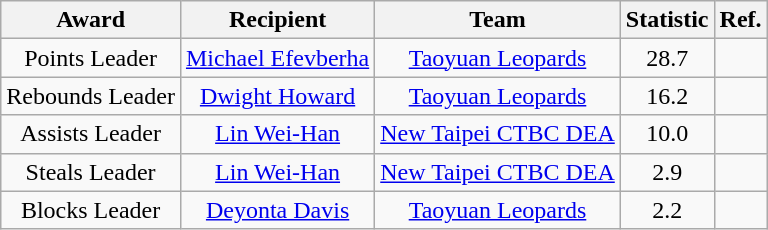<table class="wikitable" style="text-align:center">
<tr>
<th>Award</th>
<th>Recipient</th>
<th>Team</th>
<th>Statistic</th>
<th>Ref.</th>
</tr>
<tr>
<td>Points Leader</td>
<td><a href='#'>Michael Efevberha</a></td>
<td><a href='#'>Taoyuan Leopards</a></td>
<td>28.7</td>
<td></td>
</tr>
<tr>
<td>Rebounds Leader</td>
<td><a href='#'>Dwight Howard</a></td>
<td><a href='#'>Taoyuan Leopards</a></td>
<td>16.2</td>
<td></td>
</tr>
<tr>
<td>Assists Leader</td>
<td><a href='#'>Lin Wei-Han</a></td>
<td><a href='#'>New Taipei CTBC DEA</a></td>
<td>10.0</td>
<td></td>
</tr>
<tr>
<td>Steals Leader</td>
<td><a href='#'>Lin Wei-Han</a></td>
<td><a href='#'>New Taipei CTBC DEA</a></td>
<td>2.9</td>
<td></td>
</tr>
<tr>
<td>Blocks Leader</td>
<td><a href='#'>Deyonta Davis</a></td>
<td><a href='#'>Taoyuan Leopards</a></td>
<td>2.2</td>
<td></td>
</tr>
</table>
